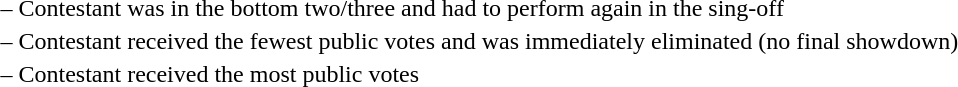<table>
<tr>
<td> –</td>
<td>Contestant was in the bottom two/three and had to perform again in the sing-off</td>
</tr>
<tr>
<td> –</td>
<td>Contestant received the fewest public votes and was immediately eliminated (no final showdown)</td>
</tr>
<tr>
<td> –</td>
<td>Contestant received the most public votes</td>
</tr>
</table>
